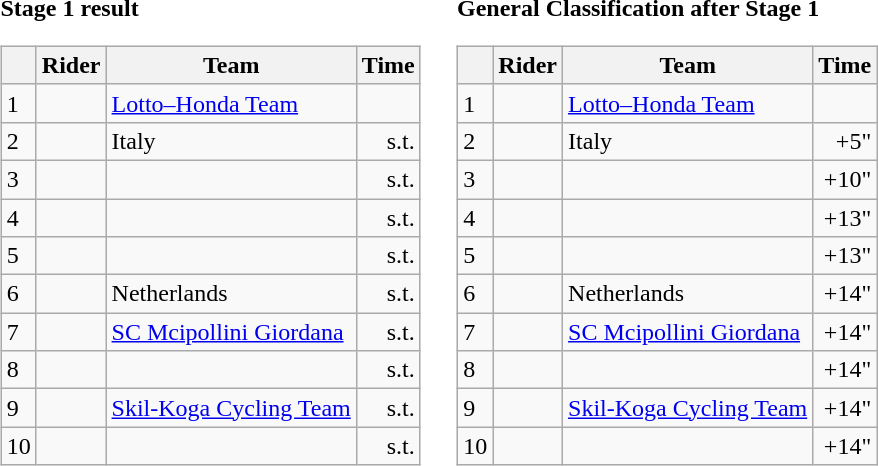<table>
<tr>
<td><strong>Stage 1 result</strong><br><table class="wikitable">
<tr>
<th></th>
<th>Rider</th>
<th>Team</th>
<th>Time</th>
</tr>
<tr>
<td>1</td>
<td><strong></strong></td>
<td><a href='#'>Lotto–Honda Team</a></td>
<td align="right"></td>
</tr>
<tr>
<td>2</td>
<td></td>
<td>Italy</td>
<td align="right">s.t.</td>
</tr>
<tr>
<td>3</td>
<td></td>
<td></td>
<td align="right">s.t.</td>
</tr>
<tr>
<td>4</td>
<td></td>
<td></td>
<td align="right">s.t.</td>
</tr>
<tr>
<td>5</td>
<td></td>
<td></td>
<td align="right">s.t.</td>
</tr>
<tr>
<td>6</td>
<td></td>
<td>Netherlands</td>
<td align="right">s.t.</td>
</tr>
<tr>
<td>7</td>
<td></td>
<td><a href='#'>SC Mcipollini Giordana</a></td>
<td align="right">s.t.</td>
</tr>
<tr>
<td>8</td>
<td></td>
<td></td>
<td align="right">s.t.</td>
</tr>
<tr>
<td>9</td>
<td></td>
<td><a href='#'>Skil-Koga Cycling Team</a></td>
<td align="right">s.t.</td>
</tr>
<tr>
<td>10</td>
<td></td>
<td></td>
<td align="right">s.t.</td>
</tr>
</table>
</td>
<td></td>
<td><strong>General Classification after Stage 1</strong><br><table class="wikitable">
<tr>
<th></th>
<th>Rider</th>
<th>Team</th>
<th>Time</th>
</tr>
<tr>
<td>1</td>
<td><strong></strong></td>
<td><a href='#'>Lotto–Honda Team</a></td>
<td align="right"></td>
</tr>
<tr>
<td>2</td>
<td></td>
<td>Italy</td>
<td align="right">+5"</td>
</tr>
<tr>
<td>3</td>
<td></td>
<td></td>
<td align="right">+10"</td>
</tr>
<tr>
<td>4</td>
<td></td>
<td></td>
<td align="right">+13"</td>
</tr>
<tr>
<td>5</td>
<td></td>
<td></td>
<td align="right">+13"</td>
</tr>
<tr>
<td>6</td>
<td></td>
<td>Netherlands</td>
<td align="right">+14"</td>
</tr>
<tr>
<td>7</td>
<td></td>
<td><a href='#'>SC Mcipollini Giordana</a></td>
<td align="right">+14"</td>
</tr>
<tr>
<td>8</td>
<td></td>
<td></td>
<td align="right">+14"</td>
</tr>
<tr>
<td>9</td>
<td></td>
<td><a href='#'>Skil-Koga Cycling Team</a></td>
<td align="right">+14"</td>
</tr>
<tr>
<td>10</td>
<td></td>
<td></td>
<td align="right">+14"</td>
</tr>
</table>
</td>
</tr>
</table>
